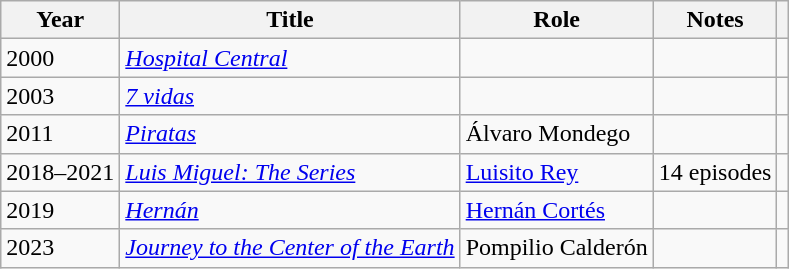<table class="wikitable sortable">
<tr>
<th>Year</th>
<th>Title</th>
<th>Role</th>
<th class="unsortable">Notes</th>
<th></th>
</tr>
<tr>
<td>2000</td>
<td><em><a href='#'>Hospital Central</a></em></td>
<td></td>
<td></td>
<td></td>
</tr>
<tr>
<td>2003</td>
<td><em><a href='#'>7 vidas</a></em></td>
<td></td>
<td></td>
<td></td>
</tr>
<tr>
<td>2011</td>
<td><em><a href='#'>Piratas</a></em></td>
<td>Álvaro Mondego</td>
<td></td>
<td align = "center"></td>
</tr>
<tr>
<td>2018–2021</td>
<td><em><a href='#'>Luis Miguel: The Series</a></em></td>
<td><a href='#'>Luisito Rey</a></td>
<td>14 episodes</td>
<td></td>
</tr>
<tr>
<td>2019</td>
<td><em><a href='#'>Hernán</a></em></td>
<td><a href='#'>Hernán Cortés</a></td>
<td></td>
<td></td>
</tr>
<tr>
<td>2023</td>
<td><em><a href='#'>Journey to the Center of the Earth</a></em></td>
<td>Pompilio Calderón</td>
<td></td>
<td></td>
</tr>
</table>
